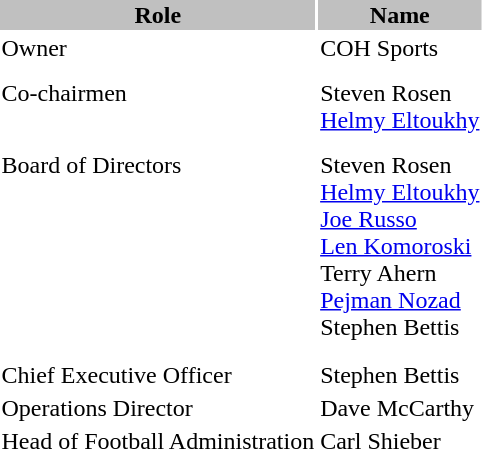<table class="toccolours">
<tr>
<th style="background:silver;">Role</th>
<th style="background:silver;">Name</th>
</tr>
<tr>
<td>Owner</td>
<td>COH Sports</td>
</tr>
<tr>
<td></td>
</tr>
<tr>
<td></td>
</tr>
<tr>
<td>Co-chairmen<br> </td>
<td>Steven Rosen<br><a href='#'>Helmy Eltoukhy</a></td>
</tr>
<tr>
<td></td>
</tr>
<tr>
<td></td>
</tr>
<tr>
<td>Board of Directors<br><br><br><br><br><br> </td>
<td>Steven Rosen<br><a href='#'>Helmy Eltoukhy</a><br><a href='#'>Joe Russo</a><br><a href='#'>Len Komoroski</a><br>Terry Ahern<br><a href='#'>Pejman Nozad</a><br>Stephen Bettis</td>
</tr>
<tr>
<td></td>
</tr>
<tr>
<td></td>
</tr>
<tr>
</tr>
<tr>
<td>Chief Executive Officer</td>
<td>Stephen Bettis</td>
</tr>
<tr>
<td>Operations Director</td>
<td>Dave McCarthy</td>
</tr>
<tr>
<td>Head of Football Administration</td>
<td>Carl Shieber</td>
</tr>
</table>
